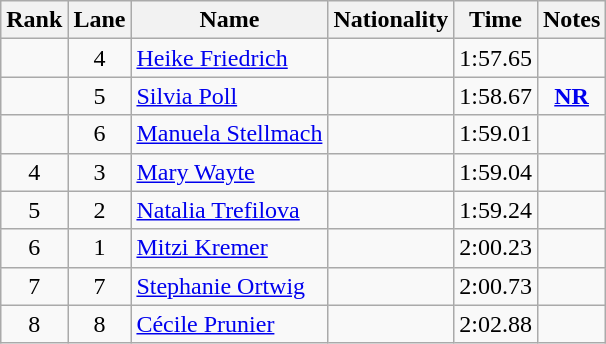<table class="wikitable sortable" style="text-align:center">
<tr>
<th>Rank</th>
<th>Lane</th>
<th>Name</th>
<th>Nationality</th>
<th>Time</th>
<th>Notes</th>
</tr>
<tr>
<td></td>
<td>4</td>
<td align=left><a href='#'>Heike Friedrich</a></td>
<td align=left></td>
<td>1:57.65</td>
<td></td>
</tr>
<tr>
<td></td>
<td>5</td>
<td align=left><a href='#'>Silvia Poll</a></td>
<td align=left></td>
<td>1:58.67</td>
<td><strong><a href='#'>NR</a></strong></td>
</tr>
<tr>
<td></td>
<td>6</td>
<td align=left><a href='#'>Manuela Stellmach</a></td>
<td align=left></td>
<td>1:59.01</td>
<td></td>
</tr>
<tr>
<td>4</td>
<td>3</td>
<td align=left><a href='#'>Mary Wayte</a></td>
<td align=left></td>
<td>1:59.04</td>
<td></td>
</tr>
<tr>
<td>5</td>
<td>2</td>
<td align=left><a href='#'>Natalia Trefilova</a></td>
<td align=left></td>
<td>1:59.24</td>
<td></td>
</tr>
<tr>
<td>6</td>
<td>1</td>
<td align=left><a href='#'>Mitzi Kremer</a></td>
<td align=left></td>
<td>2:00.23</td>
<td></td>
</tr>
<tr>
<td>7</td>
<td>7</td>
<td align=left><a href='#'>Stephanie Ortwig</a></td>
<td align=left></td>
<td>2:00.73</td>
<td></td>
</tr>
<tr>
<td>8</td>
<td>8</td>
<td align=left><a href='#'>Cécile Prunier</a></td>
<td align=left></td>
<td>2:02.88</td>
<td></td>
</tr>
</table>
